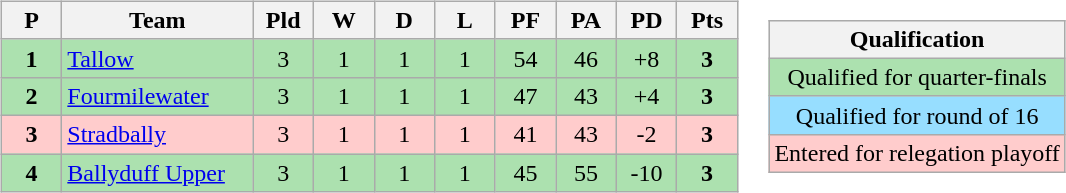<table>
<tr>
<td><br><table class="wikitable" style="text-align: center;">
<tr>
<th width=33>P</th>
<th width=120>Team</th>
<th width=33>Pld</th>
<th width=33>W</th>
<th width=33>D</th>
<th width=33>L</th>
<th width=33>PF</th>
<th width=33>PA</th>
<th width=33>PD</th>
<th width=33>Pts</th>
</tr>
<tr style="background: #ACE1AF;">
<td><strong>1</strong></td>
<td align="left"><a href='#'>Tallow</a></td>
<td>3</td>
<td>1</td>
<td>1</td>
<td>1</td>
<td>54</td>
<td>46</td>
<td>+8</td>
<td><strong>3</strong></td>
</tr>
<tr style="background: #ACE1AF;">
<td><strong>2</strong></td>
<td align="left"><a href='#'>Fourmilewater</a></td>
<td>3</td>
<td>1</td>
<td>1</td>
<td>1</td>
<td>47</td>
<td>43</td>
<td>+4</td>
<td><strong>3</strong></td>
</tr>
<tr style="background:#FFCCCC">
<td><strong>3</strong></td>
<td align="left"><a href='#'>Stradbally</a></td>
<td>3</td>
<td>1</td>
<td>1</td>
<td>1</td>
<td>41</td>
<td>43</td>
<td>-2</td>
<td><strong>3</strong></td>
</tr>
<tr style="background: #ACE1AF;">
<td><strong>4</strong></td>
<td align="left"><a href='#'>Ballyduff Upper</a></td>
<td>3</td>
<td>1</td>
<td>1</td>
<td>1</td>
<td>45</td>
<td>55</td>
<td>-10</td>
<td><strong>3</strong></td>
</tr>
</table>
</td>
<td><br><table class="wikitable" style="text-align:center">
<tr>
<th>Qualification</th>
</tr>
<tr style="background: #ACE1AF;">
<td>Qualified for quarter-finals</td>
</tr>
<tr style="background: #97DEFF;">
<td>Qualified for round of 16</td>
</tr>
<tr style="background:#FFCCCC">
<td>Entered for relegation playoff</td>
</tr>
</table>
</td>
</tr>
</table>
